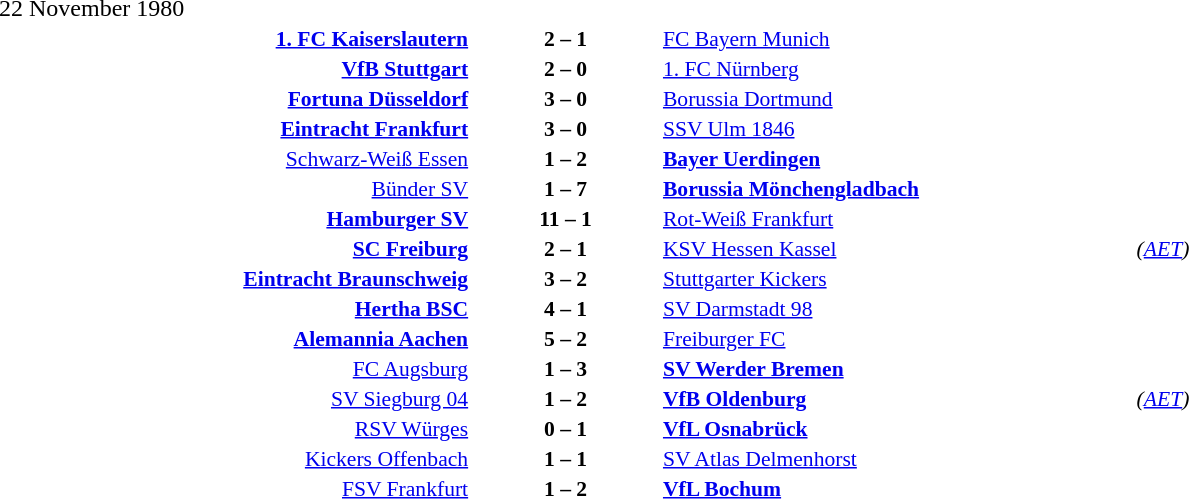<table width=100% cellspacing=1>
<tr>
<th width=25%></th>
<th width=10%></th>
<th width=25%></th>
<th></th>
</tr>
<tr>
<td>22 November 1980</td>
</tr>
<tr style=font-size:90%>
<td align=right><strong><a href='#'>1. FC Kaiserslautern</a></strong></td>
<td align=center><strong>2 – 1</strong></td>
<td><a href='#'>FC Bayern Munich</a></td>
</tr>
<tr style=font-size:90%>
<td align=right><strong><a href='#'>VfB Stuttgart</a></strong></td>
<td align=center><strong>2 – 0</strong></td>
<td><a href='#'>1. FC Nürnberg</a></td>
</tr>
<tr style=font-size:90%>
<td align=right><strong><a href='#'>Fortuna Düsseldorf</a></strong></td>
<td align=center><strong>3 – 0</strong></td>
<td><a href='#'>Borussia Dortmund</a></td>
</tr>
<tr style=font-size:90%>
<td align=right><strong><a href='#'>Eintracht Frankfurt</a></strong></td>
<td align=center><strong>3 – 0</strong></td>
<td><a href='#'>SSV Ulm 1846</a></td>
</tr>
<tr style=font-size:90%>
<td align=right><a href='#'>Schwarz-Weiß Essen</a></td>
<td align=center><strong>1 – 2</strong></td>
<td><strong><a href='#'>Bayer Uerdingen</a></strong></td>
</tr>
<tr style=font-size:90%>
<td align=right><a href='#'>Bünder SV</a></td>
<td align=center><strong>1 – 7</strong></td>
<td><strong><a href='#'>Borussia Mönchengladbach</a></strong></td>
</tr>
<tr style=font-size:90%>
<td align=right><strong><a href='#'>Hamburger SV</a></strong></td>
<td align=center><strong>11 – 1</strong></td>
<td><a href='#'>Rot-Weiß Frankfurt</a></td>
</tr>
<tr style=font-size:90%>
<td align=right><strong><a href='#'>SC Freiburg</a></strong></td>
<td align=center><strong>2 – 1</strong></td>
<td><a href='#'>KSV Hessen Kassel</a></td>
<td><em>(<a href='#'>AET</a>)</em></td>
</tr>
<tr style=font-size:90%>
<td align=right><strong><a href='#'>Eintracht Braunschweig</a></strong></td>
<td align=center><strong>3 – 2</strong></td>
<td><a href='#'>Stuttgarter Kickers</a></td>
</tr>
<tr style=font-size:90%>
<td align=right><strong><a href='#'>Hertha BSC</a></strong></td>
<td align=center><strong>4 – 1</strong></td>
<td><a href='#'>SV Darmstadt 98</a></td>
</tr>
<tr style=font-size:90%>
<td align=right><strong><a href='#'>Alemannia Aachen</a></strong></td>
<td align=center><strong>5 – 2</strong></td>
<td><a href='#'>Freiburger FC</a></td>
</tr>
<tr style=font-size:90%>
<td align=right><a href='#'>FC Augsburg</a></td>
<td align=center><strong>1 – 3</strong></td>
<td><strong><a href='#'>SV Werder Bremen</a></strong></td>
</tr>
<tr style=font-size:90%>
<td align=right><a href='#'>SV Siegburg 04</a></td>
<td align=center><strong>1 – 2</strong></td>
<td><strong><a href='#'>VfB Oldenburg</a></strong></td>
<td><em>(<a href='#'>AET</a>)</em></td>
</tr>
<tr style=font-size:90%>
<td align=right><a href='#'>RSV Würges</a></td>
<td align=center><strong>0 – 1</strong></td>
<td><strong><a href='#'>VfL Osnabrück</a></strong></td>
</tr>
<tr style=font-size:90%>
<td align=right><a href='#'>Kickers Offenbach</a></td>
<td align=center><strong>1 – 1</strong></td>
<td><a href='#'>SV Atlas Delmenhorst</a></td>
</tr>
<tr style=font-size:90%>
<td align=right><a href='#'>FSV Frankfurt</a></td>
<td align=center><strong>1 – 2</strong></td>
<td><strong><a href='#'>VfL Bochum</a></strong></td>
</tr>
</table>
